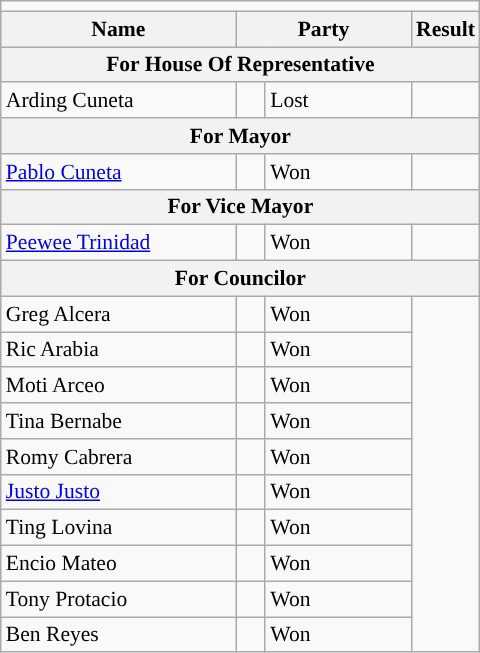<table class="wikitable" style="font-size:90%">
<tr>
<td colspan="5"></td>
</tr>
<tr>
<th width="150px">Name</th>
<th colspan="2" width="110px">Party</th>
<th>Result</th>
</tr>
<tr>
<th colspan="5">For House Of Representative</th>
</tr>
<tr>
<td>Arding Cuneta</td>
<td></td>
<td>Lost</td>
</tr>
<tr>
<th colspan="5">For Mayor</th>
</tr>
<tr>
<td><a href='#'>Pablo Cuneta</a></td>
<td></td>
<td>Won</td>
</tr>
<tr>
<th colspan="5">For Vice Mayor</th>
</tr>
<tr>
<td><a href='#'>Peewee Trinidad</a></td>
<td></td>
<td>Won</td>
</tr>
<tr>
<th colspan="5">For Councilor</th>
</tr>
<tr>
<td>Greg Alcera</td>
<td></td>
<td>Won</td>
</tr>
<tr>
<td>Ric Arabia</td>
<td></td>
<td>Won</td>
</tr>
<tr>
<td>Moti Arceo</td>
<td></td>
<td>Won</td>
</tr>
<tr>
<td>Tina Bernabe</td>
<td></td>
<td>Won</td>
</tr>
<tr>
<td>Romy Cabrera</td>
<td></td>
<td>Won</td>
</tr>
<tr>
<td><a href='#'>Justo Justo</a></td>
<td></td>
<td>Won</td>
</tr>
<tr>
<td>Ting Lovina</td>
<td></td>
<td>Won</td>
</tr>
<tr>
<td>Encio Mateo</td>
<td></td>
<td>Won</td>
</tr>
<tr>
<td>Tony Protacio</td>
<td></td>
<td>Won</td>
</tr>
<tr>
<td>Ben Reyes</td>
<td></td>
<td>Won</td>
</tr>
</table>
